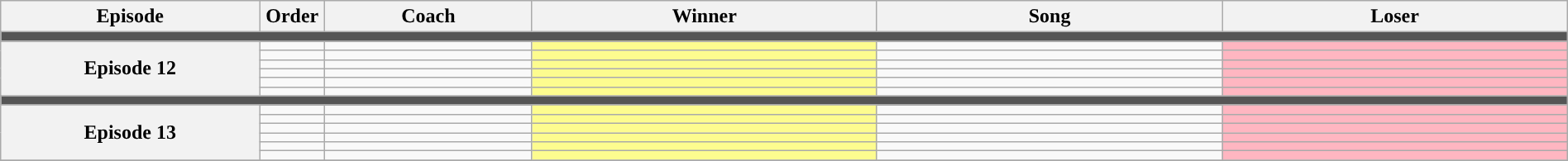<table class="wikitable" style="text-align: center; width:100%;">
<tr>
<th style="width:15%;">Episode</th>
<th style="width:02%;">Order</th>
<th style="width:12%;">Coach</th>
<th style="width:20%;">Winner</th>
<th style="width:20%;">Song</th>
<th style="width:20%;">Loser</th>
</tr>
<tr>
<td colspan="6" style="background:#555"></td>
</tr>
<tr>
<th rowspan="6"><strong>Episode 12</strong> <br><small></small></th>
<td></td>
<td></td>
<td style="background:#fdfc8f"></td>
<td></td>
<td style="background:lightpink"></td>
</tr>
<tr>
<td></td>
<td></td>
<td style="background:#fdfc8f"></td>
<td></td>
<td style="background:lightpink"></td>
</tr>
<tr>
<td></td>
<td></td>
<td style="background:#fdfc8f"></td>
<td></td>
<td style="background:lightpink"></td>
</tr>
<tr>
<td></td>
<td></td>
<td style="background:#fdfc8f"></td>
<td></td>
<td style="background:lightpink"></td>
</tr>
<tr>
<td></td>
<td></td>
<td style="background:#fdfc8f"></td>
<td></td>
<td style="background:lightpink"></td>
</tr>
<tr>
<td></td>
<td></td>
<td style="background:#fdfc8f"></td>
<td></td>
<td style="background:lightpink"></td>
</tr>
<tr>
</tr>
<tr>
<td colspan="6" style="background:#555"></td>
</tr>
<tr>
<th rowspan="6"><strong>Episode 13</strong> <br><small></small></th>
<td></td>
<td></td>
<td style="background:#fdfc8f"></td>
<td></td>
<td style="background:lightpink"></td>
</tr>
<tr>
<td></td>
<td></td>
<td style="background:#fdfc8f"></td>
<td></td>
<td style="background:lightpink"></td>
</tr>
<tr>
<td></td>
<td></td>
<td style="background:#fdfc8f"></td>
<td></td>
<td style="background:lightpink"></td>
</tr>
<tr>
<td></td>
<td></td>
<td style="background:#fdfc8f"></td>
<td></td>
<td style="background:lightpink"></td>
</tr>
<tr>
<td></td>
<td></td>
<td style="background:#fdfc8f"></td>
<td></td>
<td style="background:lightpink"></td>
</tr>
<tr>
<td></td>
<td></td>
<td style="background:#fdfc8f"></td>
<td></td>
<td style="background:lightpink"></td>
</tr>
<tr>
</tr>
</table>
